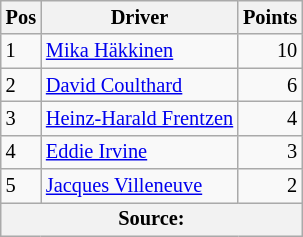<table class="wikitable" style="font-size: 85%;">
<tr>
<th>Pos</th>
<th>Driver</th>
<th>Points</th>
</tr>
<tr>
<td>1</td>
<td> <a href='#'>Mika Häkkinen</a></td>
<td align="right">10</td>
</tr>
<tr>
<td>2</td>
<td> <a href='#'>David Coulthard</a></td>
<td align="right">6</td>
</tr>
<tr>
<td>3</td>
<td> <a href='#'>Heinz-Harald Frentzen</a></td>
<td align="right">4</td>
</tr>
<tr>
<td>4</td>
<td> <a href='#'>Eddie Irvine</a></td>
<td align="right">3</td>
</tr>
<tr>
<td>5</td>
<td> <a href='#'>Jacques Villeneuve</a></td>
<td align="right">2</td>
</tr>
<tr>
<th colspan=3>Source:</th>
</tr>
</table>
